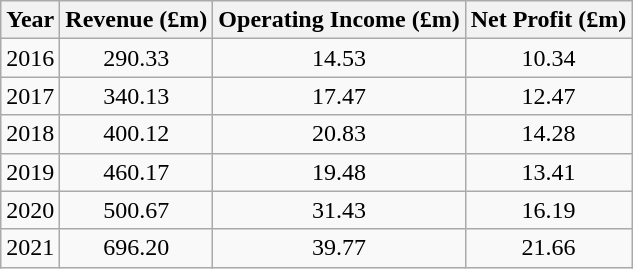<table class="wikitable" style="text-align: center;">
<tr>
<th>Year</th>
<th>Revenue (£m)</th>
<th>Operating Income (£m)</th>
<th>Net Profit (£m)</th>
</tr>
<tr>
<td>2016</td>
<td>290.33</td>
<td>14.53</td>
<td>10.34</td>
</tr>
<tr>
<td>2017</td>
<td>340.13</td>
<td>17.47</td>
<td>12.47</td>
</tr>
<tr>
<td>2018</td>
<td>400.12</td>
<td>20.83</td>
<td>14.28</td>
</tr>
<tr>
<td>2019</td>
<td>460.17</td>
<td>19.48</td>
<td>13.41</td>
</tr>
<tr>
<td>2020</td>
<td>500.67</td>
<td>31.43</td>
<td>16.19</td>
</tr>
<tr>
<td>2021</td>
<td>696.20</td>
<td>39.77</td>
<td>21.66</td>
</tr>
</table>
